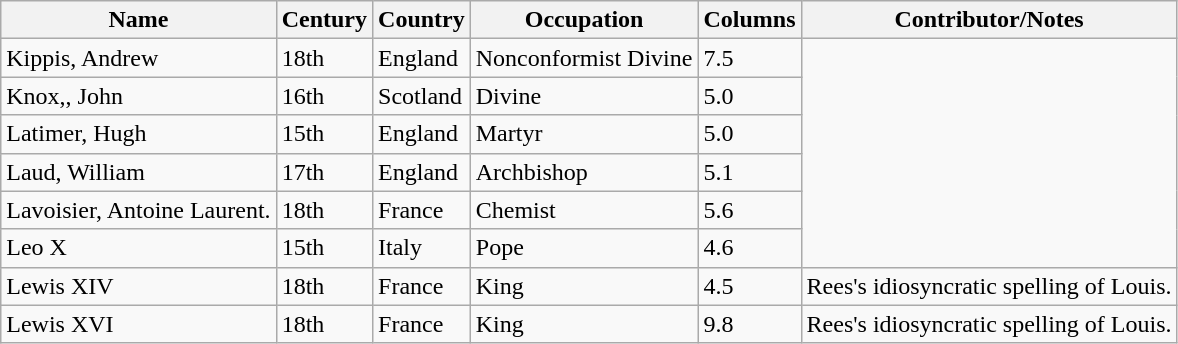<table class="wikitable">
<tr>
<th>Name</th>
<th>Century</th>
<th>Country</th>
<th>Occupation</th>
<th>Columns</th>
<th>Contributor/Notes</th>
</tr>
<tr>
<td>Kippis, Andrew</td>
<td>18th</td>
<td>England</td>
<td>Nonconformist Divine</td>
<td>7.5</td>
</tr>
<tr>
<td>Knox,, John</td>
<td>16th</td>
<td>Scotland</td>
<td>Divine</td>
<td>5.0</td>
</tr>
<tr>
<td>Latimer, Hugh</td>
<td>15th</td>
<td>England</td>
<td>Martyr</td>
<td>5.0</td>
</tr>
<tr>
<td>Laud, William</td>
<td>17th</td>
<td>England</td>
<td>Archbishop</td>
<td>5.1</td>
</tr>
<tr>
<td>Lavoisier, Antoine Laurent.</td>
<td>18th</td>
<td>France</td>
<td>Chemist</td>
<td>5.6</td>
</tr>
<tr>
<td>Leo X</td>
<td>15th</td>
<td>Italy</td>
<td>Pope</td>
<td>4.6</td>
</tr>
<tr>
<td>Lewis XIV</td>
<td>18th</td>
<td>France</td>
<td>King</td>
<td>4.5</td>
<td>Rees's idiosyncratic spelling of Louis.</td>
</tr>
<tr>
<td>Lewis XVI</td>
<td>18th</td>
<td>France</td>
<td>King</td>
<td>9.8</td>
<td>Rees's idiosyncratic spelling of Louis.</td>
</tr>
</table>
